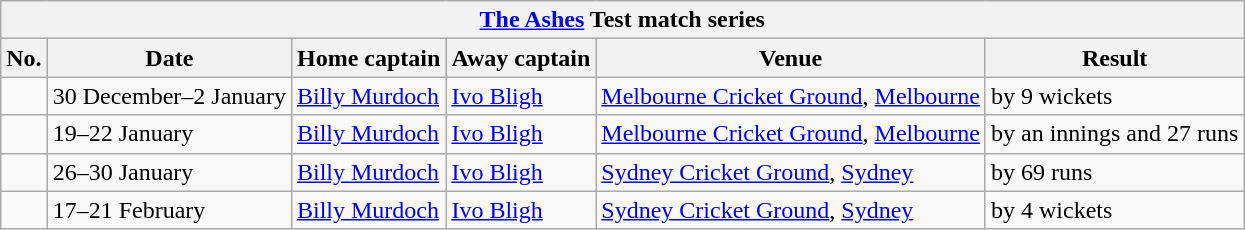<table class="wikitable">
<tr>
<th colspan="9"><a href='#'>The Ashes</a> Test match series</th>
</tr>
<tr>
<th>No.</th>
<th>Date</th>
<th>Home captain</th>
<th>Away captain</th>
<th>Venue</th>
<th>Result</th>
</tr>
<tr>
<td></td>
<td>30 December–2 January</td>
<td><a href='#'>Billy Murdoch</a></td>
<td><a href='#'>Ivo Bligh</a></td>
<td><a href='#'>Melbourne Cricket Ground</a>, <a href='#'>Melbourne</a></td>
<td> by 9 wickets</td>
</tr>
<tr>
<td></td>
<td>19–22 January</td>
<td><a href='#'>Billy Murdoch</a></td>
<td><a href='#'>Ivo Bligh</a></td>
<td><a href='#'>Melbourne Cricket Ground</a>, <a href='#'>Melbourne</a></td>
<td> by an innings and 27 runs</td>
</tr>
<tr>
<td></td>
<td>26–30 January</td>
<td><a href='#'>Billy Murdoch</a></td>
<td><a href='#'>Ivo Bligh</a></td>
<td><a href='#'>Sydney Cricket Ground</a>, <a href='#'>Sydney</a></td>
<td> by 69 runs</td>
</tr>
<tr>
<td></td>
<td>17–21 February</td>
<td><a href='#'>Billy Murdoch</a></td>
<td><a href='#'>Ivo Bligh</a></td>
<td><a href='#'>Sydney Cricket Ground</a>, <a href='#'>Sydney</a></td>
<td> by 4 wickets</td>
</tr>
</table>
